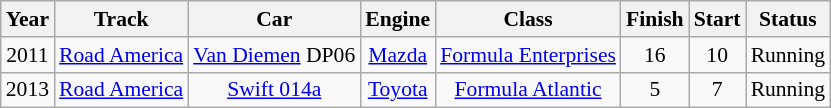<table class="wikitable" style="text-align:center; font-size:90%">
<tr>
<th>Year</th>
<th>Track</th>
<th>Car</th>
<th>Engine</th>
<th>Class</th>
<th>Finish</th>
<th>Start</th>
<th>Status</th>
</tr>
<tr>
<td>2011</td>
<td><a href='#'>Road America</a></td>
<td><a href='#'>Van Diemen</a> DP06</td>
<td><a href='#'>Mazda</a></td>
<td><a href='#'>Formula Enterprises</a></td>
<td>16</td>
<td>10</td>
<td>Running</td>
</tr>
<tr>
<td>2013</td>
<td><a href='#'>Road America</a></td>
<td><a href='#'>Swift 014a</a></td>
<td><a href='#'>Toyota</a></td>
<td><a href='#'>Formula Atlantic</a></td>
<td>5</td>
<td>7</td>
<td>Running</td>
</tr>
</table>
